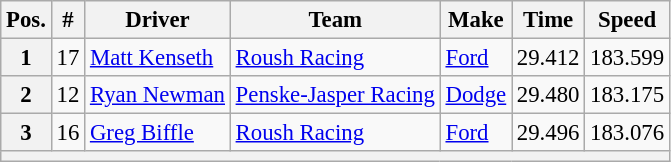<table class="wikitable" style="font-size:95%">
<tr>
<th>Pos.</th>
<th>#</th>
<th>Driver</th>
<th>Team</th>
<th>Make</th>
<th>Time</th>
<th>Speed</th>
</tr>
<tr>
<th>1</th>
<td>17</td>
<td><a href='#'>Matt Kenseth</a></td>
<td><a href='#'>Roush Racing</a></td>
<td><a href='#'>Ford</a></td>
<td>29.412</td>
<td>183.599</td>
</tr>
<tr>
<th>2</th>
<td>12</td>
<td><a href='#'>Ryan Newman</a></td>
<td><a href='#'>Penske-Jasper Racing</a></td>
<td><a href='#'>Dodge</a></td>
<td>29.480</td>
<td>183.175</td>
</tr>
<tr>
<th>3</th>
<td>16</td>
<td><a href='#'>Greg Biffle</a></td>
<td><a href='#'>Roush Racing</a></td>
<td><a href='#'>Ford</a></td>
<td>29.496</td>
<td>183.076</td>
</tr>
<tr>
<th colspan="7"></th>
</tr>
</table>
